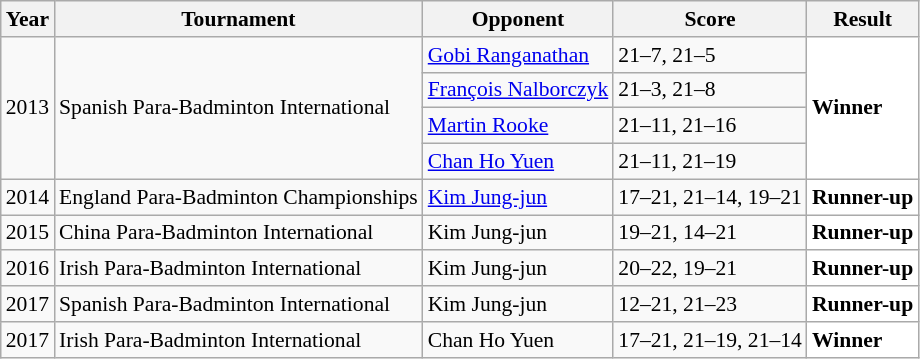<table class="sortable wikitable" style="font-size: 90%;">
<tr>
<th>Year</th>
<th>Tournament</th>
<th>Opponent</th>
<th>Score</th>
<th>Result</th>
</tr>
<tr>
<td rowspan="4" align="center">2013</td>
<td rowspan="4" align="left">Spanish Para-Badminton International</td>
<td align="left"> <a href='#'>Gobi Ranganathan</a></td>
<td align="left">21–7, 21–5</td>
<td rowspan="4" style="text-align:left; background:white"> <strong>Winner</strong></td>
</tr>
<tr>
<td align="left"> <a href='#'>François Nalborczyk</a></td>
<td align="left">21–3, 21–8</td>
</tr>
<tr>
<td align="left"> <a href='#'>Martin Rooke</a></td>
<td align="left">21–11, 21–16</td>
</tr>
<tr>
<td align="left"> <a href='#'>Chan Ho Yuen</a></td>
<td align="left">21–11, 21–19</td>
</tr>
<tr>
<td align="center">2014</td>
<td align="left">England Para-Badminton Championships</td>
<td align="left"> <a href='#'>Kim Jung-jun</a></td>
<td align="left">17–21, 21–14, 19–21</td>
<td style="text-align:left; background:white"> <strong>Runner-up</strong></td>
</tr>
<tr>
<td align="center">2015</td>
<td align="left">China Para-Badminton International</td>
<td align="left"> Kim Jung-jun</td>
<td align="left">19–21, 14–21</td>
<td style="text-align:left; background:white"> <strong>Runner-up</strong></td>
</tr>
<tr>
<td align="center">2016</td>
<td align="left">Irish Para-Badminton International</td>
<td align="left"> Kim Jung-jun</td>
<td align="left">20–22, 19–21</td>
<td style="text-align:left; background:white"> <strong>Runner-up</strong></td>
</tr>
<tr>
<td align="center">2017</td>
<td align="left">Spanish Para-Badminton International</td>
<td align="left"> Kim Jung-jun</td>
<td align="left">12–21, 21–23</td>
<td style="text-align:left; background:white"> <strong>Runner-up</strong></td>
</tr>
<tr>
<td align="center">2017</td>
<td align="left">Irish Para-Badminton International</td>
<td align="left"> Chan Ho Yuen</td>
<td align="left">17–21, 21–19, 21–14</td>
<td style="text-align:left; background:white"> <strong>Winner</strong></td>
</tr>
</table>
